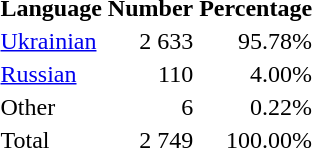<table class="standard">
<tr>
<th>Language</th>
<th>Number</th>
<th>Percentage</th>
</tr>
<tr>
<td><a href='#'>Ukrainian</a></td>
<td align="right">2 633</td>
<td align="right">95.78%</td>
</tr>
<tr>
<td><a href='#'>Russian</a></td>
<td align="right">110</td>
<td align="right">4.00%</td>
</tr>
<tr>
<td>Other</td>
<td align="right">6</td>
<td align="right">0.22%</td>
</tr>
<tr>
<td>Total</td>
<td align="right">2 749</td>
<td align="right">100.00%</td>
</tr>
</table>
